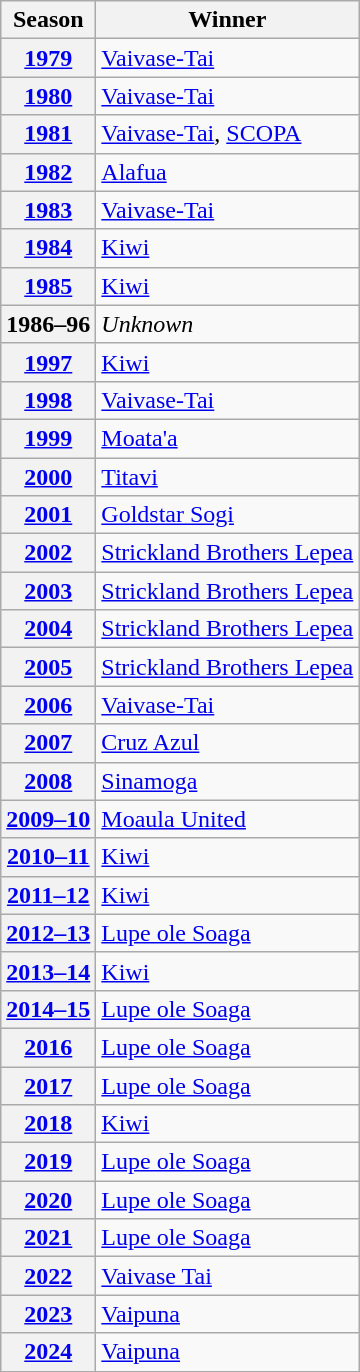<table class="wikitable plainrowheaders sortable">
<tr>
<th scope=col>Season</th>
<th scope=col>Winner</th>
</tr>
<tr>
<th scope=row><a href='#'>1979</a></th>
<td><a href='#'>Vaivase-Tai</a></td>
</tr>
<tr>
<th scope=row><a href='#'>1980</a></th>
<td><a href='#'>Vaivase-Tai</a></td>
</tr>
<tr>
<th scope=row><a href='#'>1981</a></th>
<td><a href='#'>Vaivase-Tai</a>, <a href='#'>SCOPA</a></td>
</tr>
<tr>
<th scope=row><a href='#'>1982</a></th>
<td><a href='#'>Alafua</a></td>
</tr>
<tr>
<th scope=row><a href='#'>1983</a></th>
<td><a href='#'>Vaivase-Tai</a></td>
</tr>
<tr>
<th scope=row><a href='#'>1984</a></th>
<td><a href='#'>Kiwi</a></td>
</tr>
<tr>
<th scope=row><a href='#'>1985</a></th>
<td><a href='#'>Kiwi</a></td>
</tr>
<tr>
<th scope=row>1986–96</th>
<td><em>Unknown</em></td>
</tr>
<tr>
<th scope=row><a href='#'>1997</a></th>
<td><a href='#'>Kiwi</a></td>
</tr>
<tr>
<th scope=row><a href='#'>1998</a></th>
<td><a href='#'>Vaivase-Tai</a></td>
</tr>
<tr>
<th scope=row><a href='#'>1999</a></th>
<td><a href='#'>Moata'a</a></td>
</tr>
<tr>
<th scope=row><a href='#'>2000</a></th>
<td><a href='#'>Titavi</a></td>
</tr>
<tr>
<th scope=row><a href='#'>2001</a></th>
<td><a href='#'>Goldstar Sogi</a></td>
</tr>
<tr>
<th scope=row><a href='#'>2002</a></th>
<td><a href='#'>Strickland Brothers Lepea</a></td>
</tr>
<tr>
<th scope=row><a href='#'>2003</a></th>
<td><a href='#'>Strickland Brothers Lepea</a></td>
</tr>
<tr>
<th scope=row><a href='#'>2004</a></th>
<td><a href='#'>Strickland Brothers Lepea</a></td>
</tr>
<tr>
<th scope=row><a href='#'>2005</a></th>
<td><a href='#'>Strickland Brothers Lepea</a></td>
</tr>
<tr>
<th scope=row><a href='#'>2006</a></th>
<td><a href='#'>Vaivase-Tai</a></td>
</tr>
<tr>
<th scope=row><a href='#'>2007</a></th>
<td><a href='#'>Cruz Azul</a></td>
</tr>
<tr>
<th scope=row><a href='#'>2008</a></th>
<td><a href='#'>Sinamoga</a></td>
</tr>
<tr>
<th scope=row><a href='#'>2009–10</a></th>
<td><a href='#'>Moaula United</a></td>
</tr>
<tr>
<th scope=row><a href='#'>2010–11</a></th>
<td><a href='#'>Kiwi</a></td>
</tr>
<tr>
<th scope=row><a href='#'>2011–12</a></th>
<td><a href='#'>Kiwi</a></td>
</tr>
<tr>
<th scope=row><a href='#'>2012–13</a></th>
<td><a href='#'>Lupe ole Soaga</a></td>
</tr>
<tr>
<th scope=row><a href='#'>2013–14</a></th>
<td><a href='#'>Kiwi</a></td>
</tr>
<tr>
<th scope=row><a href='#'>2014–15</a></th>
<td><a href='#'>Lupe ole Soaga</a></td>
</tr>
<tr>
<th scope=row><a href='#'>2016</a></th>
<td><a href='#'>Lupe ole Soaga</a></td>
</tr>
<tr>
<th scope=row><a href='#'>2017</a></th>
<td><a href='#'>Lupe ole Soaga</a></td>
</tr>
<tr>
<th scope=row><a href='#'>2018</a></th>
<td><a href='#'>Kiwi</a></td>
</tr>
<tr>
<th scope=row><a href='#'>2019</a></th>
<td><a href='#'>Lupe ole Soaga</a></td>
</tr>
<tr>
<th scope=row><a href='#'>2020</a></th>
<td><a href='#'>Lupe ole Soaga</a></td>
</tr>
<tr>
<th scope=row><a href='#'>2021</a></th>
<td><a href='#'>Lupe ole Soaga</a></td>
</tr>
<tr>
<th scope=row><a href='#'>2022</a></th>
<td><a href='#'>Vaivase Tai</a></td>
</tr>
<tr>
<th scope=row><a href='#'>2023</a></th>
<td><a href='#'>Vaipuna</a></td>
</tr>
<tr>
<th scope=row><a href='#'>2024</a></th>
<td><a href='#'>Vaipuna</a></td>
</tr>
</table>
